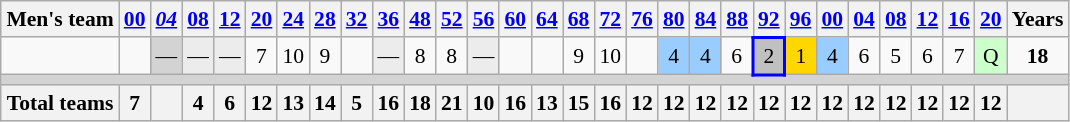<table class="wikitable" style="text-align: center; font-size: 90%; margin-left: 1em;">
<tr>
<th>Men's team</th>
<th><a href='#'>00</a></th>
<th><em><a href='#'>04</a></em></th>
<th><a href='#'>08</a></th>
<th><a href='#'>12</a></th>
<th><a href='#'>20</a></th>
<th><a href='#'>24</a></th>
<th><a href='#'>28</a></th>
<th><a href='#'>32</a></th>
<th><a href='#'>36</a></th>
<th><a href='#'>48</a></th>
<th><a href='#'>52</a></th>
<th><a href='#'>56</a></th>
<th><a href='#'>60</a></th>
<th><a href='#'>64</a></th>
<th><a href='#'>68</a></th>
<th><a href='#'>72</a></th>
<th><a href='#'>76</a></th>
<th><a href='#'>80</a></th>
<th><a href='#'>84</a></th>
<th><a href='#'>88</a></th>
<th><a href='#'>92</a></th>
<th><a href='#'>96</a></th>
<th><a href='#'>00</a></th>
<th><a href='#'>04</a></th>
<th><a href='#'>08</a></th>
<th><a href='#'>12</a></th>
<th><a href='#'>16</a></th>
<th><a href='#'>20</a></th>
<th>Years</th>
</tr>
<tr>
<td style="text-align: left;"></td>
<td></td>
<td style="background-color: lightgray;">—</td>
<td style="background-color: #ececec;">—</td>
<td style="background-color: #ececec;">—</td>
<td>7</td>
<td>10</td>
<td>9</td>
<td></td>
<td style="background-color: #ececec;">—</td>
<td>8</td>
<td>8</td>
<td style="background-color: #ececec;">—</td>
<td></td>
<td></td>
<td>9</td>
<td>10</td>
<td></td>
<td style="background-color: #9acdff;">4</td>
<td style="background-color: #9acdff;">4</td>
<td>6</td>
<td style="border: 2px solid blue; background-color: silver;">2</td>
<td style="background-color: gold;">1</td>
<td style="background-color: #9acdff;">4</td>
<td>6</td>
<td>5</td>
<td>6</td>
<td>7</td>
<td style="background-color: #ccffcc;">Q</td>
<td><strong>18</strong></td>
</tr>
<tr style="background-color: lightgrey;">
<td colspan="30"></td>
</tr>
<tr>
<th>Total teams</th>
<th>7</th>
<th></th>
<th>4</th>
<th>6</th>
<th>12</th>
<th>13</th>
<th>14</th>
<th>5</th>
<th>16</th>
<th>18</th>
<th>21</th>
<th>10</th>
<th>16</th>
<th>13</th>
<th>15</th>
<th>16</th>
<th>12</th>
<th>12</th>
<th>12</th>
<th>12</th>
<th>12</th>
<th>12</th>
<th>12</th>
<th>12</th>
<th>12</th>
<th>12</th>
<th>12</th>
<th>12</th>
<th></th>
</tr>
</table>
